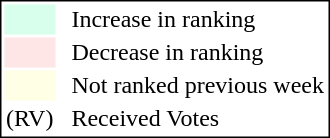<table style="border:1px solid black;">
<tr>
<td style="background:#D8FFEB; width:20px;"></td>
<td> </td>
<td>Increase in ranking</td>
</tr>
<tr>
<td style="background:#FFE6E6; width:20px;"></td>
<td> </td>
<td>Decrease in ranking</td>
</tr>
<tr>
<td style="background:#FFFFE6; width:20px;"></td>
<td> </td>
<td>Not ranked previous week</td>
</tr>
<tr>
<td>(RV)</td>
<td> </td>
<td>Received Votes</td>
</tr>
</table>
